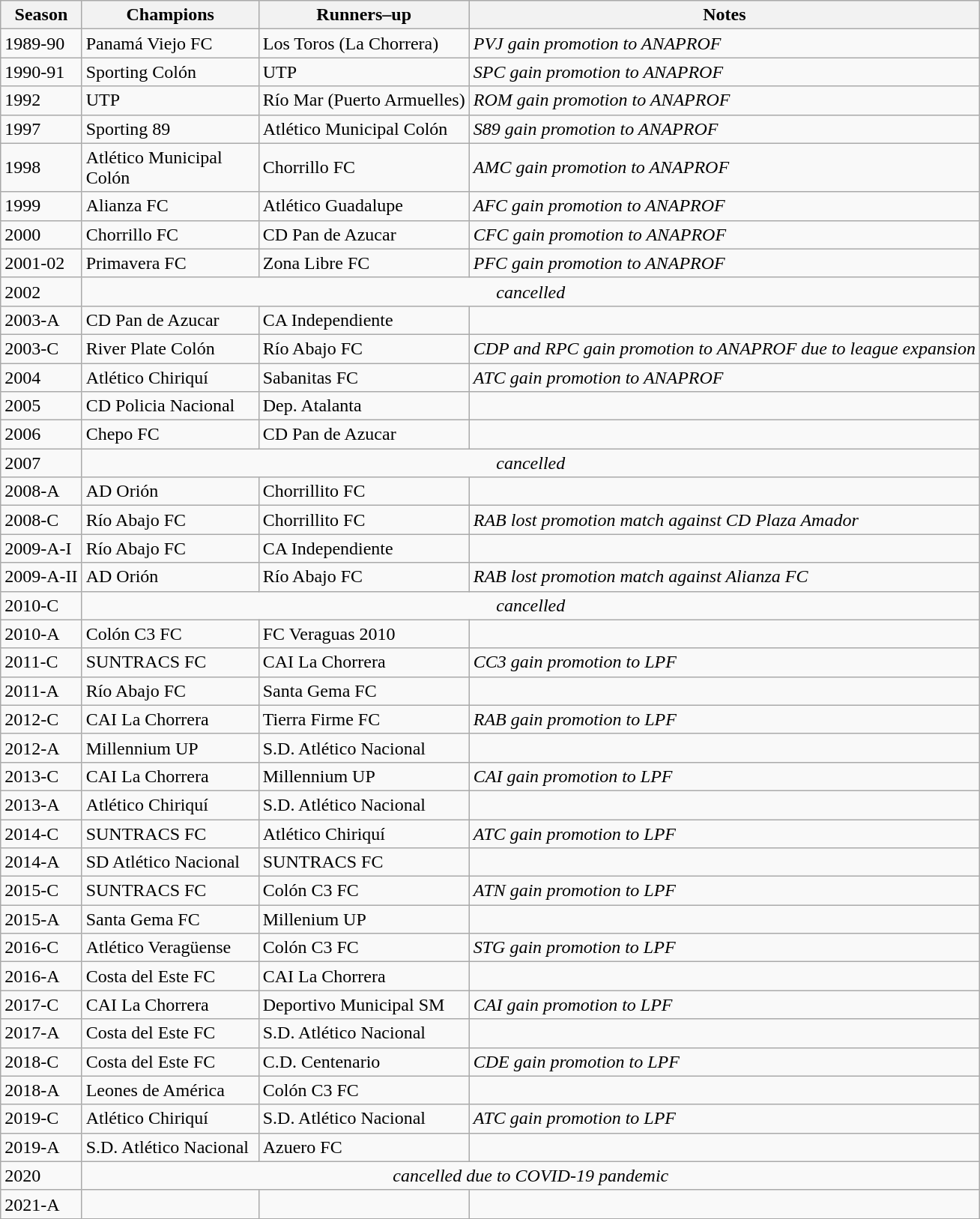<table class="wikitable mw-collapsible mw-collapsed">
<tr>
<th>Season</th>
<th style="width:150px;">Champions</th>
<th>Runners–up</th>
<th>Notes</th>
</tr>
<tr>
<td>1989-90</td>
<td>Panamá Viejo FC</td>
<td>Los Toros (La Chorrera)</td>
<td><em>PVJ gain promotion to ANAPROF</em></td>
</tr>
<tr>
<td>1990-91</td>
<td>Sporting Colón</td>
<td>UTP</td>
<td><em>SPC gain promotion to ANAPROF</em></td>
</tr>
<tr>
<td>1992</td>
<td>UTP</td>
<td>Río Mar (Puerto Armuelles)</td>
<td><em>ROM gain promotion to ANAPROF</em></td>
</tr>
<tr>
<td>1997</td>
<td>Sporting 89</td>
<td>Atlético Municipal Colón</td>
<td><em>S89 gain promotion to ANAPROF</em></td>
</tr>
<tr>
<td>1998</td>
<td>Atlético Municipal Colón</td>
<td>Chorrillo FC</td>
<td><em>AMC gain promotion to ANAPROF</em></td>
</tr>
<tr>
<td>1999</td>
<td>Alianza FC</td>
<td>Atlético Guadalupe</td>
<td><em>AFC gain promotion to ANAPROF</em></td>
</tr>
<tr>
<td>2000</td>
<td>Chorrillo FC</td>
<td>CD Pan de Azucar</td>
<td><em>CFC gain promotion to ANAPROF</em></td>
</tr>
<tr>
<td>2001-02</td>
<td>Primavera FC</td>
<td>Zona Libre FC</td>
<td><em>PFC gain promotion to ANAPROF</em></td>
</tr>
<tr>
<td>2002</td>
<td colspan="3" style="text-align:center;"><em>cancelled</em></td>
</tr>
<tr>
<td>2003-A</td>
<td>CD Pan de Azucar</td>
<td>CA Independiente</td>
<td></td>
</tr>
<tr>
<td>2003-C</td>
<td>River Plate Colón</td>
<td>Río Abajo FC</td>
<td><em>CDP and RPC gain promotion to ANAPROF due to league expansion</em></td>
</tr>
<tr>
<td>2004</td>
<td>Atlético Chiriquí</td>
<td>Sabanitas FC</td>
<td><em>ATC gain promotion to ANAPROF</em></td>
</tr>
<tr>
<td>2005</td>
<td>CD Policia Nacional</td>
<td>Dep. Atalanta</td>
<td></td>
</tr>
<tr>
<td>2006</td>
<td>Chepo FC</td>
<td>CD Pan de Azucar</td>
<td></td>
</tr>
<tr>
<td>2007</td>
<td colspan="3" style="text-align:center;"><em>cancelled</em></td>
</tr>
<tr>
<td>2008-A</td>
<td>AD Orión</td>
<td>Chorrillito FC</td>
<td></td>
</tr>
<tr>
<td>2008-C</td>
<td>Río Abajo FC</td>
<td>Chorrillito FC</td>
<td><em>RAB lost promotion match against CD Plaza Amador</em></td>
</tr>
<tr>
<td>2009-A-I</td>
<td>Río Abajo FC</td>
<td>CA Independiente</td>
<td></td>
</tr>
<tr>
<td>2009-A-II</td>
<td>AD Orión</td>
<td>Río Abajo FC</td>
<td><em>RAB lost promotion match against Alianza FC</em></td>
</tr>
<tr>
<td>2010-C</td>
<td colspan="3" style="text-align:center;"><em>cancelled</em></td>
</tr>
<tr>
<td>2010-A</td>
<td>Colón C3 FC</td>
<td>FC Veraguas 2010</td>
<td></td>
</tr>
<tr>
<td>2011-C</td>
<td>SUNTRACS FC</td>
<td>CAI La Chorrera</td>
<td><em>CC3 gain promotion to LPF</em></td>
</tr>
<tr>
<td>2011-A</td>
<td>Río Abajo FC</td>
<td>Santa Gema FC</td>
<td></td>
</tr>
<tr>
<td>2012-C</td>
<td>CAI La Chorrera</td>
<td>Tierra Firme FC</td>
<td><em>RAB gain promotion to LPF</em></td>
</tr>
<tr>
<td>2012-A</td>
<td>Millennium UP</td>
<td>S.D. Atlético Nacional</td>
<td></td>
</tr>
<tr>
<td>2013-C</td>
<td>CAI La Chorrera</td>
<td>Millennium UP</td>
<td><em>CAI gain promotion to LPF</em></td>
</tr>
<tr>
<td>2013-A</td>
<td>Atlético Chiriquí</td>
<td>S.D. Atlético Nacional</td>
<td></td>
</tr>
<tr>
<td>2014-C</td>
<td>SUNTRACS FC</td>
<td>Atlético Chiriquí</td>
<td><em>ATC gain promotion to LPF</em></td>
</tr>
<tr>
<td>2014-A</td>
<td>SD Atlético Nacional</td>
<td>SUNTRACS FC</td>
<td></td>
</tr>
<tr>
<td>2015-C</td>
<td>SUNTRACS FC</td>
<td>Colón C3 FC</td>
<td><em>ATN gain promotion to LPF</em></td>
</tr>
<tr>
<td>2015-A</td>
<td>Santa Gema FC</td>
<td>Millenium UP</td>
<td></td>
</tr>
<tr>
<td>2016-C</td>
<td>Atlético Veragüense</td>
<td>Colón C3 FC</td>
<td><em>STG gain promotion to LPF</em></td>
</tr>
<tr>
<td>2016-A</td>
<td>Costa del Este FC</td>
<td>CAI La Chorrera</td>
<td></td>
</tr>
<tr>
<td>2017-C</td>
<td>CAI La Chorrera</td>
<td>Deportivo Municipal SM</td>
<td><em>CAI gain promotion to LPF</em></td>
</tr>
<tr>
<td>2017-A</td>
<td>Costa del Este FC</td>
<td>S.D. Atlético Nacional</td>
<td></td>
</tr>
<tr>
<td>2018-C</td>
<td>Costa del Este FC</td>
<td>C.D. Centenario</td>
<td><em>CDE gain promotion to LPF</em></td>
</tr>
<tr>
<td>2018-A</td>
<td>Leones de América</td>
<td>Colón C3 FC</td>
<td></td>
</tr>
<tr>
<td>2019-C</td>
<td>Atlético Chiriquí</td>
<td>S.D. Atlético Nacional</td>
<td><em>ATC gain promotion to LPF</em></td>
</tr>
<tr>
<td>2019-A</td>
<td>S.D. Atlético Nacional</td>
<td>Azuero FC</td>
<td></td>
</tr>
<tr>
<td>2020</td>
<td colspan="3" style="text-align:center;"><em>cancelled due to COVID-19 pandemic</em></td>
</tr>
<tr>
<td>2021-A</td>
<td></td>
<td></td>
<td></td>
</tr>
</table>
